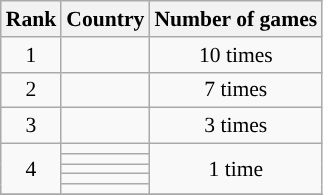<table class="wikitable" style="text-align:center; font-size:90%;">
<tr>
<th>Rank</th>
<th>Country</th>
<th>Number of games</th>
</tr>
<tr>
<td>1</td>
<td style="text-align:left;"></td>
<td>10 times</td>
</tr>
<tr>
<td>2</td>
<td style="text-align:left;"></td>
<td>7 times</td>
</tr>
<tr>
<td>3</td>
<td style="text-align:left;"></td>
<td>3 times</td>
</tr>
<tr>
<td rowspan=5>4</td>
<td style="text-align:left;"></td>
<td rowspan=5>1 time</td>
</tr>
<tr>
<td style="text-align:left;"></td>
</tr>
<tr>
<td style="text-align:left;"></td>
</tr>
<tr>
<td style="text-align:left;"></td>
</tr>
<tr>
<td style="text-align:left;"></td>
</tr>
<tr>
</tr>
</table>
